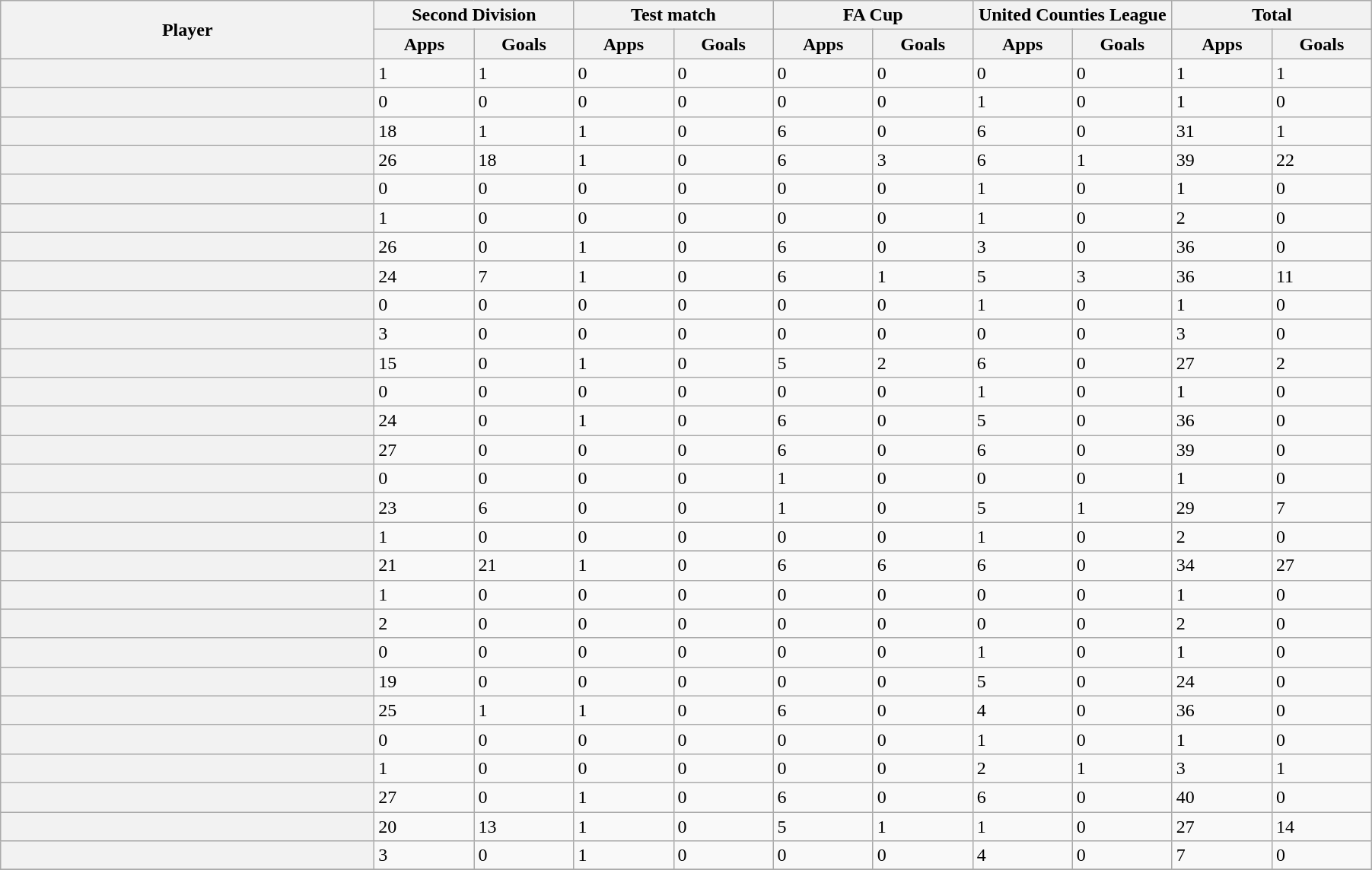<table class="wikitable plainrowheaders sortable">
<tr>
<th rowspan=2 style="width:20em"scope=col>Player</th>
<th colspan=2 style="width:10em"scope=col>Second Division</th>
<th colspan=2 style="width:10em"scope=col>Test match</th>
<th colspan=2 style="width:10em"scope=col>FA Cup</th>
<th colspan=2 style="width:10em"scope=col>United Counties League</th>
<th colspan=2 style="width:10em"scope=col>Total</th>
</tr>
<tr>
<th style="width:5em">Apps</th>
<th style="width:5em">Goals</th>
<th style="width:5em">Apps</th>
<th style="width:5em">Goals</th>
<th style="width:5em">Apps</th>
<th style="width:5em">Goals</th>
<th style="width:5em">Apps</th>
<th style="width:5em">Goals</th>
<th style="width:5em">Apps</th>
<th style="width:5em">Goals</th>
</tr>
<tr>
<th scope=row></th>
<td>1</td>
<td>1</td>
<td>0</td>
<td>0</td>
<td>0</td>
<td>0</td>
<td>0</td>
<td>0</td>
<td>1</td>
<td>1</td>
</tr>
<tr>
<th scope=row></th>
<td>0</td>
<td>0</td>
<td>0</td>
<td>0</td>
<td>0</td>
<td>0</td>
<td>1</td>
<td>0</td>
<td>1</td>
<td>0</td>
</tr>
<tr>
<th scope=row></th>
<td>18</td>
<td>1</td>
<td>1</td>
<td>0</td>
<td>6</td>
<td>0</td>
<td>6</td>
<td>0</td>
<td>31</td>
<td>1</td>
</tr>
<tr>
<th scope=row></th>
<td>26</td>
<td>18</td>
<td>1</td>
<td>0</td>
<td>6</td>
<td>3</td>
<td>6</td>
<td>1</td>
<td>39</td>
<td>22</td>
</tr>
<tr>
<th scope=row></th>
<td>0</td>
<td>0</td>
<td>0</td>
<td>0</td>
<td>0</td>
<td>0</td>
<td>1</td>
<td>0</td>
<td>1</td>
<td>0</td>
</tr>
<tr>
<th scope=row></th>
<td>1</td>
<td>0</td>
<td>0</td>
<td>0</td>
<td>0</td>
<td>0</td>
<td>1</td>
<td>0</td>
<td>2</td>
<td>0</td>
</tr>
<tr>
<th scope=row></th>
<td>26</td>
<td>0</td>
<td>1</td>
<td>0</td>
<td>6</td>
<td>0</td>
<td>3</td>
<td>0</td>
<td>36</td>
<td>0</td>
</tr>
<tr>
<th scope=row></th>
<td>24</td>
<td>7</td>
<td>1</td>
<td>0</td>
<td>6</td>
<td>1</td>
<td>5</td>
<td>3</td>
<td>36</td>
<td>11</td>
</tr>
<tr>
<th scope=row></th>
<td>0</td>
<td>0</td>
<td>0</td>
<td>0</td>
<td>0</td>
<td>0</td>
<td>1</td>
<td>0</td>
<td>1</td>
<td>0</td>
</tr>
<tr>
<th scope=row></th>
<td>3</td>
<td>0</td>
<td>0</td>
<td>0</td>
<td>0</td>
<td>0</td>
<td>0</td>
<td>0</td>
<td>3</td>
<td>0</td>
</tr>
<tr>
<th scope=row></th>
<td>15</td>
<td>0</td>
<td>1</td>
<td>0</td>
<td>5</td>
<td>2</td>
<td>6</td>
<td>0</td>
<td>27</td>
<td>2</td>
</tr>
<tr>
<th scope=row></th>
<td>0</td>
<td>0</td>
<td>0</td>
<td>0</td>
<td>0</td>
<td>0</td>
<td>1</td>
<td>0</td>
<td>1</td>
<td>0</td>
</tr>
<tr>
<th scope=row></th>
<td>24</td>
<td>0</td>
<td>1</td>
<td>0</td>
<td>6</td>
<td>0</td>
<td>5</td>
<td>0</td>
<td>36</td>
<td>0</td>
</tr>
<tr>
<th scope=row></th>
<td>27</td>
<td>0</td>
<td>0</td>
<td>0</td>
<td>6</td>
<td>0</td>
<td>6</td>
<td>0</td>
<td>39</td>
<td>0</td>
</tr>
<tr>
<th scope=row></th>
<td>0</td>
<td>0</td>
<td>0</td>
<td>0</td>
<td>1</td>
<td>0</td>
<td>0</td>
<td>0</td>
<td>1</td>
<td>0</td>
</tr>
<tr>
<th scope=row></th>
<td>23</td>
<td>6</td>
<td>0</td>
<td>0</td>
<td>1</td>
<td>0</td>
<td>5</td>
<td>1</td>
<td>29</td>
<td>7</td>
</tr>
<tr>
<th scope=row></th>
<td>1</td>
<td>0</td>
<td>0</td>
<td>0</td>
<td>0</td>
<td>0</td>
<td>1</td>
<td>0</td>
<td>2</td>
<td>0</td>
</tr>
<tr>
<th scope=row></th>
<td>21</td>
<td>21</td>
<td>1</td>
<td>0</td>
<td>6</td>
<td>6</td>
<td>6</td>
<td>0</td>
<td>34</td>
<td>27</td>
</tr>
<tr>
<th scope=row></th>
<td>1</td>
<td>0</td>
<td>0</td>
<td>0</td>
<td>0</td>
<td>0</td>
<td>0</td>
<td>0</td>
<td>1</td>
<td>0</td>
</tr>
<tr>
<th scope=row></th>
<td>2</td>
<td>0</td>
<td>0</td>
<td>0</td>
<td>0</td>
<td>0</td>
<td>0</td>
<td>0</td>
<td>2</td>
<td>0</td>
</tr>
<tr>
<th scope=row></th>
<td>0</td>
<td>0</td>
<td>0</td>
<td>0</td>
<td>0</td>
<td>0</td>
<td>1</td>
<td>0</td>
<td>1</td>
<td>0</td>
</tr>
<tr>
<th scope=row></th>
<td>19</td>
<td>0</td>
<td>0</td>
<td>0</td>
<td>0</td>
<td>0</td>
<td>5</td>
<td>0</td>
<td>24</td>
<td>0</td>
</tr>
<tr>
<th scope=row></th>
<td>25</td>
<td>1</td>
<td>1</td>
<td>0</td>
<td>6</td>
<td>0</td>
<td>4</td>
<td>0</td>
<td>36</td>
<td>0</td>
</tr>
<tr>
<th scope=row></th>
<td>0</td>
<td>0</td>
<td>0</td>
<td>0</td>
<td>0</td>
<td>0</td>
<td>1</td>
<td>0</td>
<td>1</td>
<td>0</td>
</tr>
<tr>
<th scope=row></th>
<td>1</td>
<td>0</td>
<td>0</td>
<td>0</td>
<td>0</td>
<td>0</td>
<td>2</td>
<td>1</td>
<td>3</td>
<td>1</td>
</tr>
<tr>
<th scope=row></th>
<td>27</td>
<td>0</td>
<td>1</td>
<td>0</td>
<td>6</td>
<td>0</td>
<td>6</td>
<td>0</td>
<td>40</td>
<td>0</td>
</tr>
<tr>
<th scope=row></th>
<td>20</td>
<td>13</td>
<td>1</td>
<td>0</td>
<td>5</td>
<td>1</td>
<td>1</td>
<td>0</td>
<td>27</td>
<td>14</td>
</tr>
<tr>
<th scope=row></th>
<td>3</td>
<td>0</td>
<td>1</td>
<td>0</td>
<td>0</td>
<td>0</td>
<td>4</td>
<td>0</td>
<td>7</td>
<td>0</td>
</tr>
<tr>
</tr>
</table>
